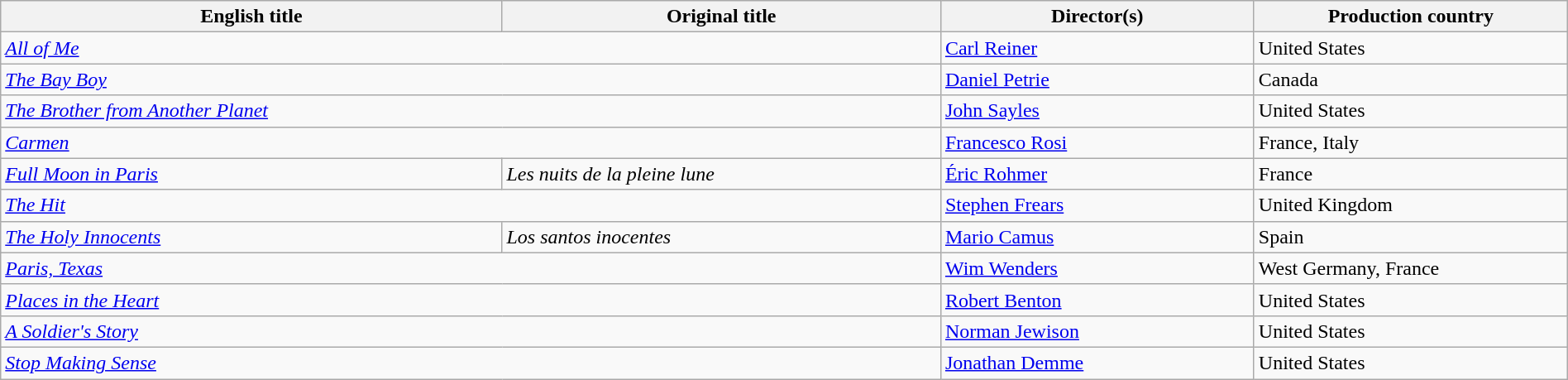<table class="wikitable sortable" style="width:100%; margin-bottom:4px">
<tr>
<th scope="col" width="32%">English title</th>
<th scope="col" width="28%">Original title</th>
<th scope="col" width="20%">Director(s)</th>
<th scope="col" width="20%">Production country</th>
</tr>
<tr>
<td colspan=2><em><a href='#'>All of Me</a></em></td>
<td><a href='#'>Carl Reiner</a></td>
<td>United States</td>
</tr>
<tr>
<td colspan=2><em><a href='#'>The Bay Boy</a></em></td>
<td><a href='#'>Daniel Petrie</a></td>
<td>Canada</td>
</tr>
<tr>
<td colspan=2><em><a href='#'>The Brother from Another Planet</a></em></td>
<td><a href='#'>John Sayles</a></td>
<td>United States</td>
</tr>
<tr>
<td colspan=2><em><a href='#'>Carmen</a></em></td>
<td><a href='#'>Francesco Rosi</a></td>
<td>France, Italy</td>
</tr>
<tr>
<td><em><a href='#'>Full Moon in Paris</a></em></td>
<td><em>Les nuits de la pleine lune</em></td>
<td><a href='#'>Éric Rohmer</a></td>
<td>France</td>
</tr>
<tr>
<td colspan=2><em><a href='#'>The Hit</a></em></td>
<td><a href='#'>Stephen Frears</a></td>
<td>United Kingdom</td>
</tr>
<tr>
<td><em><a href='#'>The Holy Innocents</a></em></td>
<td><em>Los santos inocentes</em></td>
<td><a href='#'>Mario Camus</a></td>
<td>Spain</td>
</tr>
<tr>
<td colspan=2><em><a href='#'>Paris, Texas</a></em></td>
<td><a href='#'>Wim Wenders</a></td>
<td>West Germany, France</td>
</tr>
<tr>
<td colspan=2><em><a href='#'>Places in the Heart</a></em></td>
<td><a href='#'>Robert Benton</a></td>
<td>United States</td>
</tr>
<tr>
<td colspan=2><em><a href='#'>A Soldier's Story</a></em></td>
<td><a href='#'>Norman Jewison</a></td>
<td>United States</td>
</tr>
<tr>
<td colspan=2><em><a href='#'>Stop Making Sense</a></em></td>
<td><a href='#'>Jonathan Demme</a></td>
<td>United States</td>
</tr>
</table>
